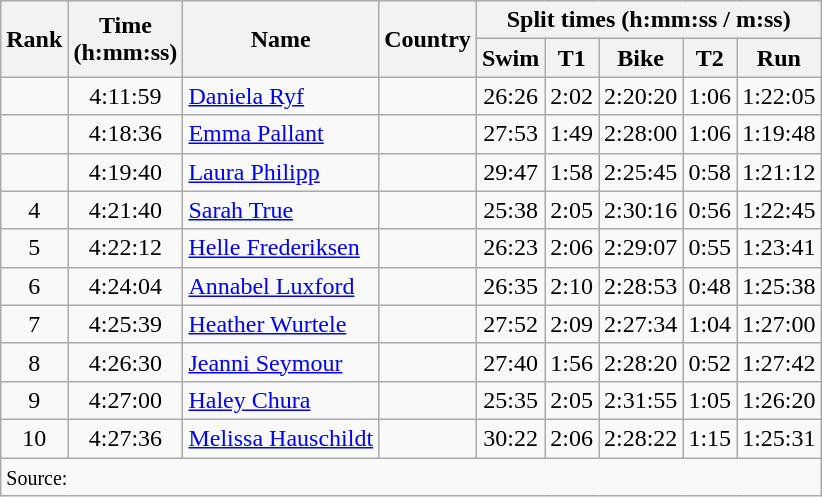<table class="wikitable sortable" style="text-align:center">
<tr>
<th data-sort-type="number" rowspan=2>Rank</th>
<th rowspan=2>Time<br>(h:mm:ss)</th>
<th rowspan=2>Name</th>
<th rowspan=2>Country</th>
<th colspan=5>Split times (h:mm:ss / m:ss)</th>
</tr>
<tr>
<th>Swim</th>
<th>T1</th>
<th>Bike</th>
<th>T2</th>
<th>Run</th>
</tr>
<tr>
<td></td>
<td>4:11:59</td>
<td align="left"><a href='#'>Daniela Ryf</a></td>
<td align="left"></td>
<td>26:26</td>
<td>2:02</td>
<td>2:20:20</td>
<td>1:06</td>
<td>1:22:05</td>
</tr>
<tr>
<td></td>
<td>4:18:36</td>
<td align="left"><a href='#'>Emma Pallant</a></td>
<td align="left"></td>
<td>27:53</td>
<td>1:49</td>
<td>2:28:00</td>
<td>1:06</td>
<td>1:19:48</td>
</tr>
<tr>
<td></td>
<td>4:19:40</td>
<td align="left"><a href='#'>Laura Philipp</a></td>
<td align="left"></td>
<td>29:47</td>
<td>1:58</td>
<td>2:25:45</td>
<td>0:58</td>
<td>1:21:12</td>
</tr>
<tr>
<td>4</td>
<td>4:21:40</td>
<td align="left"><a href='#'>Sarah True</a></td>
<td align="left"></td>
<td>25:38</td>
<td>2:05</td>
<td>2:30:16</td>
<td>0:56</td>
<td>1:22:45</td>
</tr>
<tr>
<td>5</td>
<td>4:22:12</td>
<td align="left"><a href='#'>Helle Frederiksen</a></td>
<td align="left"></td>
<td>26:23</td>
<td>2:06</td>
<td>2:29:07</td>
<td>0:55</td>
<td>1:23:41</td>
</tr>
<tr>
<td>6</td>
<td>4:24:04</td>
<td align="left"><a href='#'>Annabel Luxford</a></td>
<td align="left"></td>
<td>26:35</td>
<td>2:10</td>
<td>2:28:53</td>
<td>0:48</td>
<td>1:25:38</td>
</tr>
<tr>
<td>7</td>
<td>4:25:39</td>
<td align="left"><a href='#'>Heather Wurtele</a></td>
<td align="left"></td>
<td>27:52</td>
<td>2:09</td>
<td>2:27:34</td>
<td>1:04</td>
<td>1:27:00</td>
</tr>
<tr>
<td>8</td>
<td>4:26:30</td>
<td align="left"><a href='#'>Jeanni Seymour</a></td>
<td align="left"></td>
<td>27:40</td>
<td>1:56</td>
<td>2:28:20</td>
<td>0:52</td>
<td>1:27:42</td>
</tr>
<tr>
<td>9</td>
<td>4:27:00</td>
<td align="left"><a href='#'>Haley Chura</a></td>
<td align="left"></td>
<td>25:35</td>
<td>2:05</td>
<td>2:31:55</td>
<td>1:05</td>
<td>1:26:20</td>
</tr>
<tr>
<td>10</td>
<td>4:27:36</td>
<td align="left"><a href='#'>Melissa Hauschildt</a></td>
<td align="left"></td>
<td>30:22</td>
<td>2:06</td>
<td>2:28:22</td>
<td>1:15</td>
<td>1:25:31</td>
</tr>
<tr class="sortbottom">
<td colspan="9" align="left"><small>Source:</small></td>
</tr>
</table>
